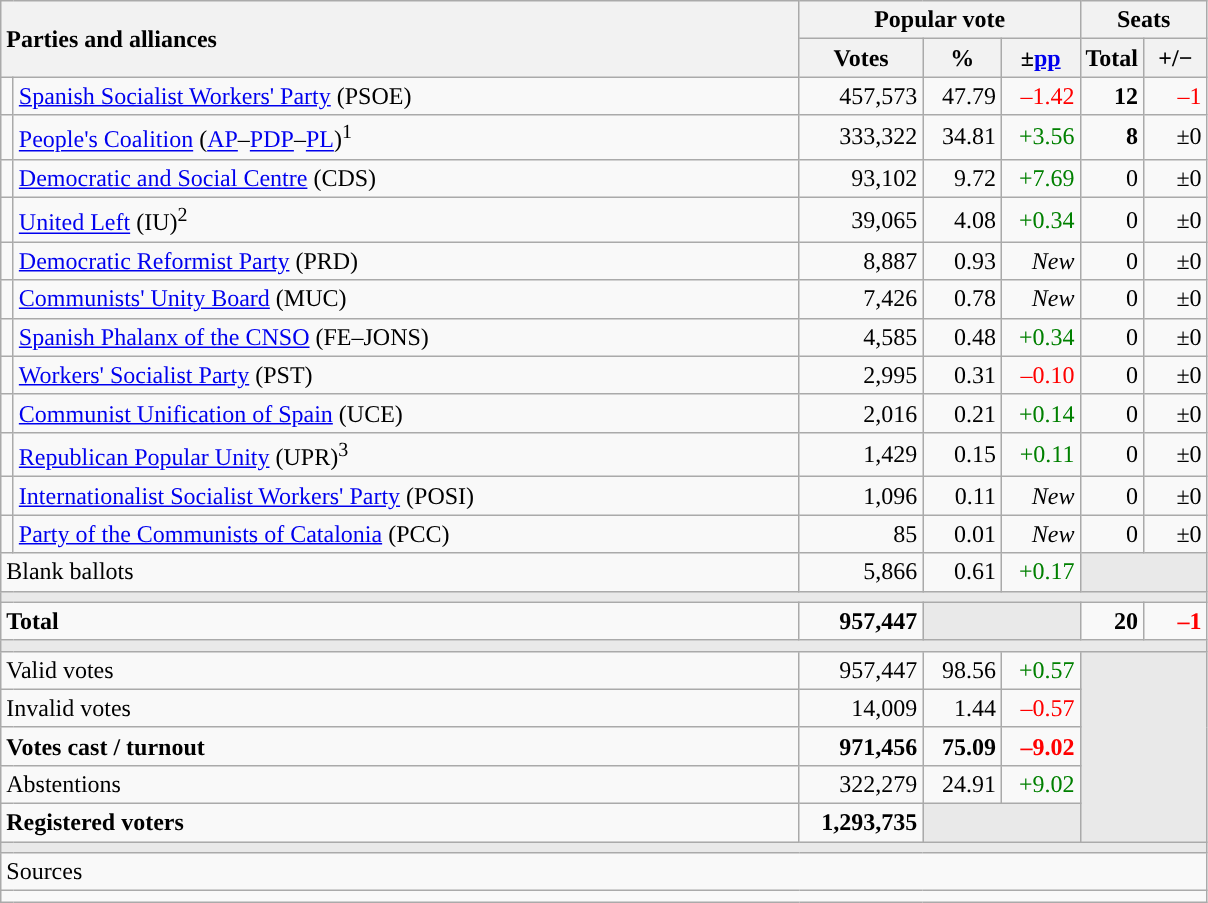<table class="wikitable" style="text-align:right;">
<tr>
<th style="text-align:left;" rowspan="2" colspan="2" width="525">Parties and alliances</th>
<th colspan="3">Popular vote</th>
<th colspan="2">Seats</th>
</tr>
<tr>
<th width="75">Votes</th>
<th width="45">%</th>
<th width="45">±<a href='#'>pp</a></th>
<th width="35">Total</th>
<th width="35">+/−</th>
</tr>
<tr>
<td width="1" style="color:inherit;background:"></td>
<td align="left"><a href='#'>Spanish Socialist Workers' Party</a> (PSOE)</td>
<td>457,573</td>
<td>47.79</td>
<td style="color:red;">–1.42</td>
<td><strong>12</strong></td>
<td style="color:red;">–1</td>
</tr>
<tr>
<td style="color:inherit;background:"></td>
<td align="left"><a href='#'>People's Coalition</a> (<a href='#'>AP</a>–<a href='#'>PDP</a>–<a href='#'>PL</a>)<sup>1</sup></td>
<td>333,322</td>
<td>34.81</td>
<td style="color:green;">+3.56</td>
<td><strong>8</strong></td>
<td>±0</td>
</tr>
<tr>
<td style="color:inherit;background:"></td>
<td align="left"><a href='#'>Democratic and Social Centre</a> (CDS)</td>
<td>93,102</td>
<td>9.72</td>
<td style="color:green;">+7.69</td>
<td>0</td>
<td>±0</td>
</tr>
<tr>
<td style="color:inherit;background:"></td>
<td align="left"><a href='#'>United Left</a> (IU)<sup>2</sup></td>
<td>39,065</td>
<td>4.08</td>
<td style="color:green;">+0.34</td>
<td>0</td>
<td>±0</td>
</tr>
<tr>
<td style="color:inherit;background:"></td>
<td align="left"><a href='#'>Democratic Reformist Party</a> (PRD)</td>
<td>8,887</td>
<td>0.93</td>
<td><em>New</em></td>
<td>0</td>
<td>±0</td>
</tr>
<tr>
<td style="color:inherit;background:"></td>
<td align="left"><a href='#'>Communists' Unity Board</a> (MUC)</td>
<td>7,426</td>
<td>0.78</td>
<td><em>New</em></td>
<td>0</td>
<td>±0</td>
</tr>
<tr>
<td style="color:inherit;background:"></td>
<td align="left"><a href='#'>Spanish Phalanx of the CNSO</a> (FE–JONS)</td>
<td>4,585</td>
<td>0.48</td>
<td style="color:green;">+0.34</td>
<td>0</td>
<td>±0</td>
</tr>
<tr>
<td style="color:inherit;background:"></td>
<td align="left"><a href='#'>Workers' Socialist Party</a> (PST)</td>
<td>2,995</td>
<td>0.31</td>
<td style="color:red;">–0.10</td>
<td>0</td>
<td>±0</td>
</tr>
<tr>
<td style="color:inherit;background:"></td>
<td align="left"><a href='#'>Communist Unification of Spain</a> (UCE)</td>
<td>2,016</td>
<td>0.21</td>
<td style="color:green;">+0.14</td>
<td>0</td>
<td>±0</td>
</tr>
<tr>
<td style="color:inherit;background:"></td>
<td align="left"><a href='#'>Republican Popular Unity</a> (UPR)<sup>3</sup></td>
<td>1,429</td>
<td>0.15</td>
<td style="color:green;">+0.11</td>
<td>0</td>
<td>±0</td>
</tr>
<tr>
<td style="color:inherit;background:"></td>
<td align="left"><a href='#'>Internationalist Socialist Workers' Party</a> (POSI)</td>
<td>1,096</td>
<td>0.11</td>
<td><em>New</em></td>
<td>0</td>
<td>±0</td>
</tr>
<tr>
<td style="color:inherit;background:"></td>
<td align="left"><a href='#'>Party of the Communists of Catalonia</a> (PCC)</td>
<td>85</td>
<td>0.01</td>
<td><em>New</em></td>
<td>0</td>
<td>±0</td>
</tr>
<tr>
<td align="left" colspan="2">Blank ballots</td>
<td>5,866</td>
<td>0.61</td>
<td style="color:green;">+0.17</td>
<td bgcolor="#E9E9E9" colspan="2"></td>
</tr>
<tr>
<td colspan="7" bgcolor="#E9E9E9"></td>
</tr>
<tr style="font-weight:bold;">
<td align="left" colspan="2">Total</td>
<td>957,447</td>
<td bgcolor="#E9E9E9" colspan="2"></td>
<td>20</td>
<td style="color:red;">–1</td>
</tr>
<tr>
<td colspan="7" bgcolor="#E9E9E9"></td>
</tr>
<tr>
<td align="left" colspan="2">Valid votes</td>
<td>957,447</td>
<td>98.56</td>
<td style="color:green;">+0.57</td>
<td bgcolor="#E9E9E9" colspan="2" rowspan="5"></td>
</tr>
<tr>
<td align="left" colspan="2">Invalid votes</td>
<td>14,009</td>
<td>1.44</td>
<td style="color:red;">–0.57</td>
</tr>
<tr style="font-weight:bold;">
<td align="left" colspan="2">Votes cast / turnout</td>
<td>971,456</td>
<td>75.09</td>
<td style="color:red;">–9.02</td>
</tr>
<tr>
<td align="left" colspan="2">Abstentions</td>
<td>322,279</td>
<td>24.91</td>
<td style="color:green;">+9.02</td>
</tr>
<tr style="font-weight:bold;">
<td align="left" colspan="2">Registered voters</td>
<td>1,293,735</td>
<td bgcolor="#E9E9E9" colspan="2"></td>
</tr>
<tr>
<td colspan="7" bgcolor="#E9E9E9"></td>
</tr>
<tr>
<td align="left" colspan="7">Sources</td>
</tr>
<tr>
<td colspan="7" style="text-align:left; max-width:790px;"></td>
</tr>
</table>
